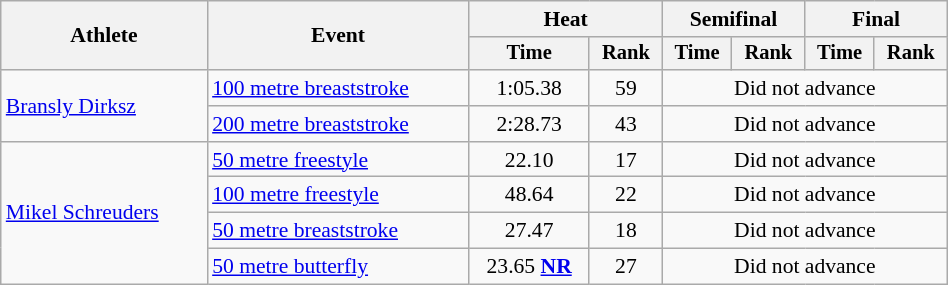<table class="wikitable" style="text-align:center; font-size:90%; width:50%;">
<tr>
<th rowspan="2">Athlete</th>
<th rowspan="2">Event</th>
<th colspan="2">Heat</th>
<th colspan="2">Semifinal</th>
<th colspan="2">Final</th>
</tr>
<tr style="font-size:95%">
<th>Time</th>
<th>Rank</th>
<th>Time</th>
<th>Rank</th>
<th>Time</th>
<th>Rank</th>
</tr>
<tr>
<td align=left rowspan=2><a href='#'>Bransly Dirksz</a></td>
<td align=left><a href='#'>100 metre breaststroke</a></td>
<td>1:05.38</td>
<td>59</td>
<td colspan=4>Did not advance</td>
</tr>
<tr>
<td align=left><a href='#'>200 metre breaststroke</a></td>
<td>2:28.73</td>
<td>43</td>
<td colspan=4>Did not advance</td>
</tr>
<tr>
<td align=left rowspan=4><a href='#'>Mikel Schreuders</a></td>
<td align=left><a href='#'>50 metre freestyle</a></td>
<td>22.10</td>
<td>17</td>
<td colspan=4>Did not advance</td>
</tr>
<tr>
<td align=left><a href='#'>100 metre freestyle</a></td>
<td>48.64</td>
<td>22</td>
<td colspan=4>Did not advance</td>
</tr>
<tr>
<td align=left><a href='#'>50 metre breaststroke</a></td>
<td>27.47</td>
<td>18</td>
<td colspan=4>Did not advance</td>
</tr>
<tr>
<td align=left><a href='#'>50 metre butterfly</a></td>
<td>23.65 <strong><a href='#'>NR</a></strong></td>
<td>27</td>
<td colspan=4>Did not advance</td>
</tr>
</table>
